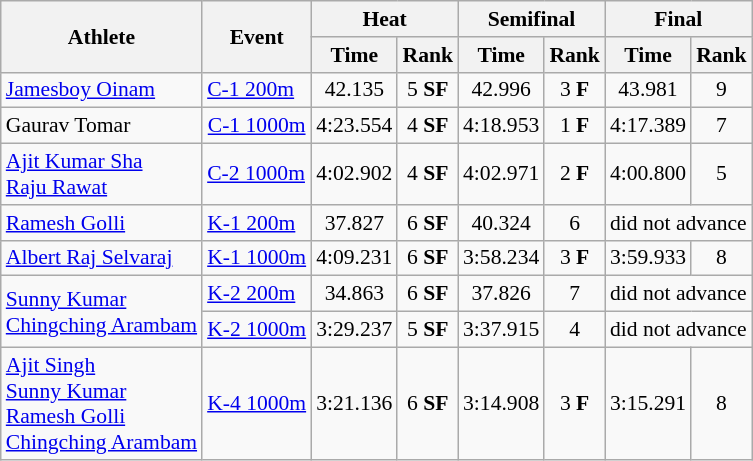<table class="wikitable" style="text-align:center; font-size:90%">
<tr>
<th rowspan="2">Athlete</th>
<th rowspan="2">Event</th>
<th colspan="2">Heat</th>
<th colspan="2">Semifinal</th>
<th colspan="2">Final</th>
</tr>
<tr>
<th>Time</th>
<th>Rank</th>
<th>Time</th>
<th>Rank</th>
<th>Time</th>
<th>Rank</th>
</tr>
<tr>
<td align=left><a href='#'>Jamesboy Oinam</a></td>
<td align=left><a href='#'>C-1 200m</a></td>
<td>42.135</td>
<td>5 <strong>SF</strong></td>
<td>42.996</td>
<td>3 <strong>F</strong></td>
<td>43.981</td>
<td>9</td>
</tr>
<tr>
<td align=left>Gaurav Tomar</td>
<td aling=left><a href='#'>C-1 1000m</a></td>
<td>4:23.554</td>
<td>4 <strong>SF</strong></td>
<td>4:18.953</td>
<td>1 <strong>F</strong></td>
<td>4:17.389</td>
<td>7</td>
</tr>
<tr>
<td align=left><a href='#'>Ajit Kumar Sha</a><br><a href='#'>Raju Rawat</a></td>
<td align=left><a href='#'>C-2 1000m</a></td>
<td>4:02.902</td>
<td>4 <strong>SF</strong></td>
<td>4:02.971</td>
<td>2 <strong>F</strong></td>
<td>4:00.800</td>
<td>5</td>
</tr>
<tr>
<td align=left><a href='#'>Ramesh Golli</a></td>
<td align=left><a href='#'>K-1 200m</a></td>
<td>37.827</td>
<td>6 <strong>SF</strong></td>
<td>40.324</td>
<td>6</td>
<td colspan=2>did not advance</td>
</tr>
<tr>
<td align=left><a href='#'>Albert Raj Selvaraj</a></td>
<td align=left><a href='#'>K-1 1000m</a></td>
<td>4:09.231</td>
<td>6 <strong>SF</strong></td>
<td>3:58.234</td>
<td>3 <strong>F</strong></td>
<td>3:59.933</td>
<td>8</td>
</tr>
<tr>
<td align=left rowspan=2><a href='#'>Sunny Kumar</a><br><a href='#'>Chingching Arambam</a></td>
<td align=left><a href='#'>K-2 200m</a></td>
<td>34.863</td>
<td>6 <strong>SF</strong></td>
<td>37.826</td>
<td>7</td>
<td colspan=2>did not advance</td>
</tr>
<tr>
<td align=left><a href='#'>K-2 1000m</a></td>
<td>3:29.237</td>
<td>5 <strong>SF</strong></td>
<td>3:37.915</td>
<td>4</td>
<td colspan=2>did not advance</td>
</tr>
<tr>
<td align=left><a href='#'>Ajit Singh</a><br><a href='#'>Sunny Kumar</a><br><a href='#'>Ramesh Golli</a><br><a href='#'>Chingching Arambam</a></td>
<td align=left><a href='#'>K-4 1000m</a></td>
<td>3:21.136</td>
<td>6 <strong>SF</strong></td>
<td>3:14.908</td>
<td>3 <strong>F</strong></td>
<td>3:15.291</td>
<td>8</td>
</tr>
</table>
